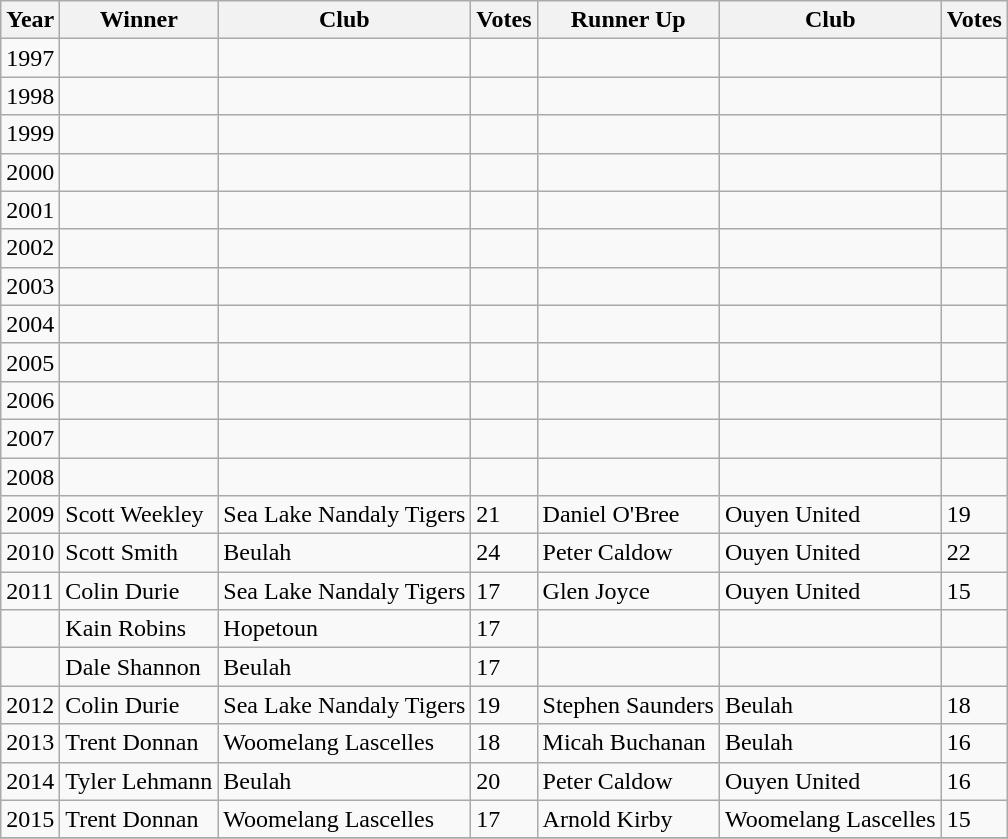<table class="wikitable sortable">
<tr>
<th>Year</th>
<th><span>Winner</span></th>
<th>Club</th>
<th>Votes</th>
<th>Runner Up</th>
<th>Club</th>
<th>Votes</th>
</tr>
<tr>
<td>1997</td>
<td></td>
<td></td>
<td></td>
<td></td>
<td></td>
<td></td>
</tr>
<tr>
<td>1998</td>
<td></td>
<td></td>
<td></td>
<td></td>
<td></td>
<td></td>
</tr>
<tr>
<td>1999</td>
<td></td>
<td></td>
<td></td>
<td></td>
<td></td>
<td></td>
</tr>
<tr>
<td>2000</td>
<td></td>
<td></td>
<td></td>
<td></td>
<td></td>
<td></td>
</tr>
<tr>
<td>2001</td>
<td></td>
<td></td>
<td></td>
<td></td>
<td></td>
<td></td>
</tr>
<tr>
<td>2002</td>
<td></td>
<td></td>
<td></td>
<td></td>
<td></td>
<td></td>
</tr>
<tr>
<td>2003</td>
<td></td>
<td></td>
<td></td>
<td></td>
<td></td>
<td></td>
</tr>
<tr>
<td>2004</td>
<td></td>
<td></td>
<td></td>
<td></td>
<td></td>
<td></td>
</tr>
<tr>
<td>2005</td>
<td></td>
<td></td>
<td></td>
<td></td>
<td></td>
<td></td>
</tr>
<tr>
<td>2006</td>
<td></td>
<td></td>
<td></td>
<td></td>
<td></td>
<td></td>
</tr>
<tr>
<td>2007</td>
<td></td>
<td></td>
<td></td>
<td></td>
<td></td>
<td></td>
</tr>
<tr>
<td>2008</td>
<td></td>
<td></td>
<td></td>
<td></td>
<td></td>
<td></td>
</tr>
<tr>
<td>2009</td>
<td>Scott Weekley</td>
<td>Sea Lake Nandaly Tigers</td>
<td>21</td>
<td>Daniel O'Bree</td>
<td>Ouyen United</td>
<td>19</td>
</tr>
<tr>
<td>2010</td>
<td>Scott Smith</td>
<td>Beulah</td>
<td>24</td>
<td>Peter Caldow</td>
<td>Ouyen United</td>
<td>22</td>
</tr>
<tr>
<td>2011</td>
<td>Colin Durie</td>
<td>Sea Lake Nandaly Tigers</td>
<td>17</td>
<td>Glen Joyce</td>
<td>Ouyen United</td>
<td>15</td>
</tr>
<tr>
<td></td>
<td>Kain Robins</td>
<td>Hopetoun</td>
<td>17</td>
<td></td>
<td></td>
<td></td>
</tr>
<tr>
<td></td>
<td>Dale Shannon</td>
<td>Beulah</td>
<td>17</td>
<td></td>
<td></td>
<td></td>
</tr>
<tr>
<td>2012</td>
<td>Colin Durie</td>
<td>Sea Lake Nandaly Tigers</td>
<td>19</td>
<td>Stephen Saunders</td>
<td>Beulah</td>
<td>18</td>
</tr>
<tr>
<td>2013</td>
<td>Trent Donnan</td>
<td>Woomelang Lascelles</td>
<td>18</td>
<td>Micah Buchanan</td>
<td>Beulah</td>
<td>16</td>
</tr>
<tr>
<td>2014</td>
<td>Tyler Lehmann</td>
<td>Beulah</td>
<td>20</td>
<td>Peter Caldow</td>
<td>Ouyen United</td>
<td>16</td>
</tr>
<tr>
<td>2015</td>
<td>Trent Donnan</td>
<td>Woomelang Lascelles</td>
<td>17</td>
<td>Arnold Kirby</td>
<td>Woomelang Lascelles</td>
<td>15</td>
</tr>
<tr>
</tr>
</table>
